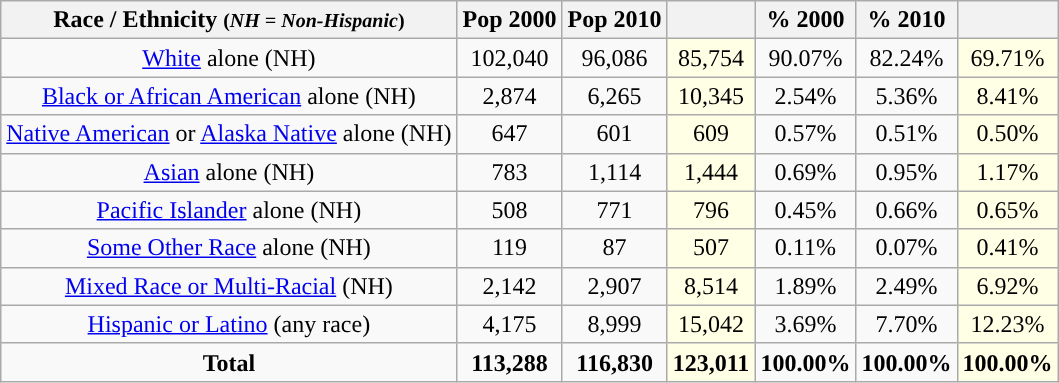<table class="wikitable" style="text-align:center;">
<tr>
<th>Race / Ethnicity <small>(<em>NH = Non-Hispanic</em>)</small></th>
<th>Pop 2000</th>
<th>Pop 2010</th>
<th></th>
<th>% 2000</th>
<th>% 2010</th>
<th></th>
</tr>
<tr>
<td><a href='#'>White</a> alone (NH)</td>
<td>102,040</td>
<td>96,086</td>
<td style='background: #ffffe6;'>85,754</td>
<td>90.07%</td>
<td>82.24%</td>
<td style='background: #ffffe6;'>69.71%</td>
</tr>
<tr>
<td><a href='#'>Black or African American</a> alone (NH)</td>
<td>2,874</td>
<td>6,265</td>
<td style='background: #ffffe6;'>10,345</td>
<td>2.54%</td>
<td>5.36%</td>
<td style='background: #ffffe6;'>8.41%</td>
</tr>
<tr>
<td><a href='#'>Native American</a> or <a href='#'>Alaska Native</a> alone (NH)</td>
<td>647</td>
<td>601</td>
<td style='background: #ffffe6;'>609</td>
<td>0.57%</td>
<td>0.51%</td>
<td style='background: #ffffe6;'>0.50%</td>
</tr>
<tr>
<td><a href='#'>Asian</a> alone (NH)</td>
<td>783</td>
<td>1,114</td>
<td style='background: #ffffe6;'>1,444</td>
<td>0.69%</td>
<td>0.95%</td>
<td style='background: #ffffe6;'>1.17%</td>
</tr>
<tr>
<td><a href='#'>Pacific Islander</a> alone (NH)</td>
<td>508</td>
<td>771</td>
<td style='background: #ffffe6;'>796</td>
<td>0.45%</td>
<td>0.66%</td>
<td style='background: #ffffe6;'>0.65%</td>
</tr>
<tr>
<td><a href='#'>Some Other Race</a> alone (NH)</td>
<td>119</td>
<td>87</td>
<td style='background: #ffffe6;'>507</td>
<td>0.11%</td>
<td>0.07%</td>
<td style='background: #ffffe6;'>0.41%</td>
</tr>
<tr>
<td><a href='#'>Mixed Race or Multi-Racial</a> (NH)</td>
<td>2,142</td>
<td>2,907</td>
<td style='background: #ffffe6;'>8,514</td>
<td>1.89%</td>
<td>2.49%</td>
<td style='background: #ffffe6;'>6.92%</td>
</tr>
<tr>
<td><a href='#'>Hispanic or Latino</a> (any race)</td>
<td>4,175</td>
<td>8,999</td>
<td style='background: #ffffe6;'>15,042</td>
<td>3.69%</td>
<td>7.70%</td>
<td style='background: #ffffe6;'>12.23%</td>
</tr>
<tr>
<td><strong>Total</strong></td>
<td><strong>113,288</strong></td>
<td><strong>116,830</strong></td>
<td style='background: #ffffe6;'><strong>123,011</strong></td>
<td><strong>100.00%</strong></td>
<td><strong>100.00%</strong></td>
<td style='background: #ffffe6;'><strong>100.00%</strong></td>
</tr>
</table>
